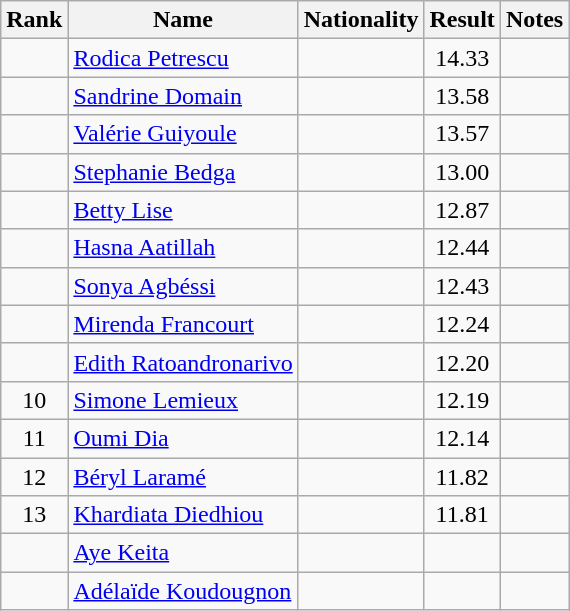<table class="wikitable sortable" style="text-align:center">
<tr>
<th>Rank</th>
<th>Name</th>
<th>Nationality</th>
<th>Result</th>
<th>Notes</th>
</tr>
<tr>
<td></td>
<td align=left><a href='#'>Rodica Petrescu</a></td>
<td align=left></td>
<td>14.33</td>
<td></td>
</tr>
<tr>
<td></td>
<td align=left><a href='#'>Sandrine Domain</a></td>
<td align=left></td>
<td>13.58</td>
<td></td>
</tr>
<tr>
<td></td>
<td align=left><a href='#'>Valérie Guiyoule</a></td>
<td align=left></td>
<td>13.57</td>
<td></td>
</tr>
<tr>
<td></td>
<td align=left><a href='#'>Stephanie Bedga</a></td>
<td align=left></td>
<td>13.00</td>
<td></td>
</tr>
<tr>
<td></td>
<td align=left><a href='#'>Betty Lise</a></td>
<td align=left></td>
<td>12.87</td>
<td></td>
</tr>
<tr>
<td></td>
<td align=left><a href='#'>Hasna Aatillah</a></td>
<td align=left></td>
<td>12.44</td>
<td></td>
</tr>
<tr>
<td></td>
<td align=left><a href='#'>Sonya Agbéssi</a></td>
<td align=left></td>
<td>12.43</td>
<td></td>
</tr>
<tr>
<td></td>
<td align=left><a href='#'>Mirenda Francourt</a></td>
<td align=left></td>
<td>12.24</td>
<td></td>
</tr>
<tr>
<td></td>
<td align=left><a href='#'>Edith Ratoandronarivo</a></td>
<td align=left></td>
<td>12.20</td>
<td></td>
</tr>
<tr>
<td>10</td>
<td align=left><a href='#'>Simone Lemieux</a></td>
<td align=left></td>
<td>12.19</td>
<td></td>
</tr>
<tr>
<td>11</td>
<td align=left><a href='#'>Oumi Dia</a></td>
<td align=left></td>
<td>12.14</td>
<td></td>
</tr>
<tr>
<td>12</td>
<td align=left><a href='#'>Béryl Laramé</a></td>
<td align=left></td>
<td>11.82</td>
<td></td>
</tr>
<tr>
<td>13</td>
<td align=left><a href='#'>Khardiata Diedhiou</a></td>
<td align=left></td>
<td>11.81</td>
<td></td>
</tr>
<tr>
<td></td>
<td align=left><a href='#'>Aye Keita</a></td>
<td align=left></td>
<td></td>
<td></td>
</tr>
<tr>
<td></td>
<td align=left><a href='#'>Adélaïde Koudougnon</a></td>
<td align=left></td>
<td></td>
<td></td>
</tr>
</table>
